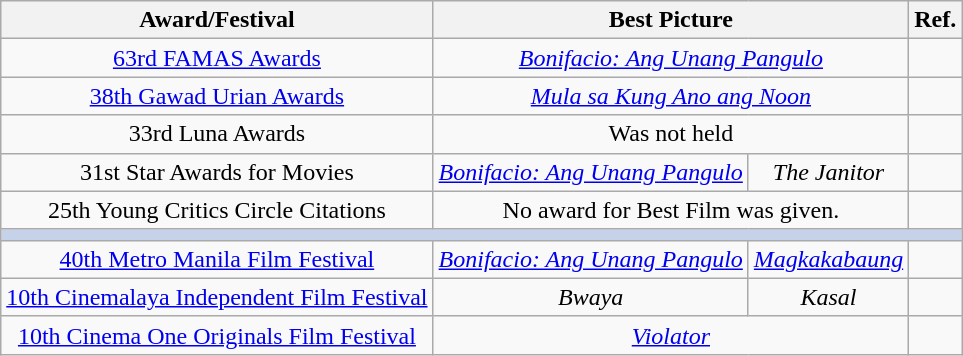<table class="wikitable" style="text-align:center">
<tr>
<th>Award/Festival</th>
<th colspan=2>Best Picture</th>
<th>Ref.</th>
</tr>
<tr>
<td><a href='#'>63rd FAMAS Awards</a></td>
<td colspan=2><em><a href='#'>Bonifacio: Ang Unang Pangulo</a></em></td>
<td></td>
</tr>
<tr>
<td><a href='#'>38th Gawad Urian Awards</a></td>
<td colspan=2><em><a href='#'>Mula sa Kung Ano ang Noon</a></em></td>
<td></td>
</tr>
<tr>
<td>33rd Luna Awards</td>
<td colspan=2>Was not held</td>
<td></td>
</tr>
<tr>
<td>31st Star Awards for Movies</td>
<td><em><a href='#'>Bonifacio: Ang Unang Pangulo</a></em></td>
<td><em>The Janitor</em></td>
<td></td>
</tr>
<tr>
<td>25th Young Critics Circle Citations</td>
<td colspan=2>No award for Best Film was given.</td>
<td></td>
</tr>
<tr>
<td style="background:#c5d2ea; text-align:center;" colspan=4></td>
</tr>
<tr>
<td><a href='#'>40th Metro Manila Film Festival</a></td>
<td><em><a href='#'>Bonifacio: Ang Unang Pangulo</a></em></td>
<td><em><a href='#'>Magkakabaung</a></em></td>
<td></td>
</tr>
<tr>
<td><a href='#'>10th Cinemalaya Independent Film Festival</a></td>
<td><em>Bwaya</em></td>
<td><em>Kasal</em></td>
<td></td>
</tr>
<tr>
<td><a href='#'>10th Cinema One Originals Film Festival</a></td>
<td colspan=2><em><a href='#'>Violator</a></em></td>
<td></td>
</tr>
</table>
